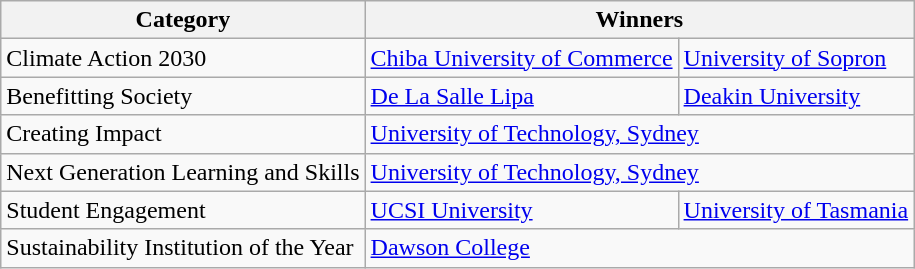<table class="wikitable">
<tr>
<th>Category</th>
<th colspan="2">Winners</th>
</tr>
<tr>
<td>Climate Action 2030</td>
<td> <a href='#'>Chiba University of Commerce</a></td>
<td> <a href='#'>University of Sopron</a></td>
</tr>
<tr>
<td>Benefitting Society</td>
<td> <a href='#'>De La Salle Lipa</a></td>
<td> <a href='#'>Deakin University</a></td>
</tr>
<tr>
<td>Creating Impact</td>
<td colspan="2"> <a href='#'>University of Technology, Sydney</a></td>
</tr>
<tr>
<td>Next Generation Learning and Skills</td>
<td colspan="2"> <a href='#'>University of Technology, Sydney</a></td>
</tr>
<tr>
<td>Student Engagement</td>
<td> <a href='#'>UCSI University</a></td>
<td> <a href='#'>University of Tasmania</a></td>
</tr>
<tr>
<td>Sustainability Institution of the Year</td>
<td colspan="2"> <a href='#'>Dawson College</a></td>
</tr>
</table>
